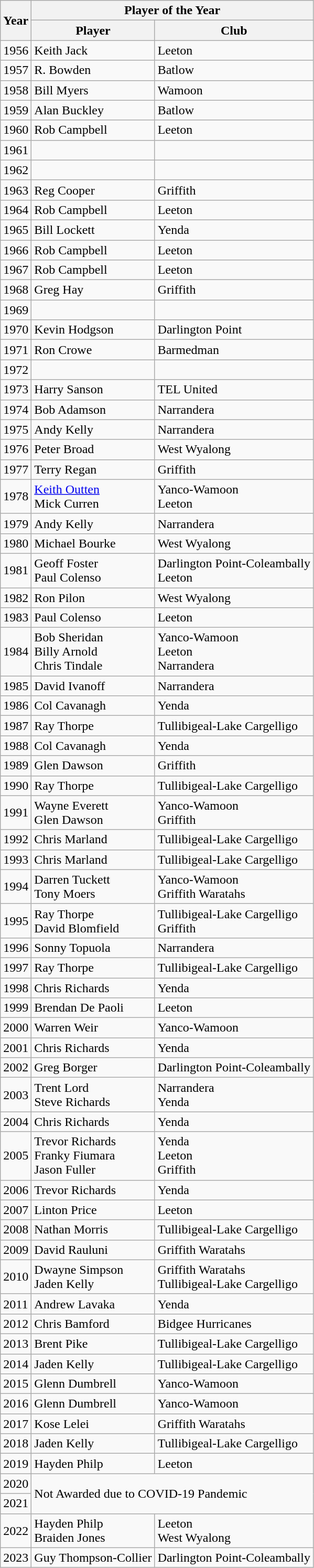<table class="wikitable">
<tr>
<th rowspan="2">Year</th>
<th colspan="2">Player of the Year</th>
</tr>
<tr>
<th>Player</th>
<th>Club</th>
</tr>
<tr>
<td>1956</td>
<td>Keith Jack</td>
<td> Leeton</td>
</tr>
<tr>
<td>1957</td>
<td>R. Bowden</td>
<td> Batlow</td>
</tr>
<tr>
<td>1958</td>
<td>Bill Myers</td>
<td> Wamoon</td>
</tr>
<tr>
<td>1959</td>
<td>Alan Buckley</td>
<td> Batlow</td>
</tr>
<tr>
<td>1960</td>
<td>Rob Campbell</td>
<td> Leeton</td>
</tr>
<tr>
<td>1961</td>
<td></td>
<td></td>
</tr>
<tr>
<td>1962</td>
<td></td>
<td></td>
</tr>
<tr>
<td>1963</td>
<td>Reg Cooper</td>
<td> Griffith</td>
</tr>
<tr>
<td>1964</td>
<td>Rob Campbell</td>
<td> Leeton</td>
</tr>
<tr>
<td>1965</td>
<td>Bill Lockett</td>
<td> Yenda</td>
</tr>
<tr>
<td>1966</td>
<td>Rob Campbell</td>
<td> Leeton</td>
</tr>
<tr>
<td>1967</td>
<td>Rob Campbell</td>
<td> Leeton</td>
</tr>
<tr>
<td>1968</td>
<td>Greg Hay</td>
<td> Griffith</td>
</tr>
<tr>
<td>1969</td>
<td></td>
<td></td>
</tr>
<tr>
<td>1970</td>
<td>Kevin Hodgson</td>
<td> Darlington Point</td>
</tr>
<tr>
<td>1971</td>
<td>Ron Crowe</td>
<td> Barmedman</td>
</tr>
<tr>
<td>1972</td>
<td></td>
<td></td>
</tr>
<tr>
<td>1973</td>
<td>Harry Sanson</td>
<td> TEL United</td>
</tr>
<tr>
<td>1974</td>
<td>Bob Adamson</td>
<td> Narrandera</td>
</tr>
<tr>
<td>1975</td>
<td>Andy Kelly</td>
<td> Narrandera</td>
</tr>
<tr>
<td>1976</td>
<td>Peter Broad</td>
<td> West Wyalong</td>
</tr>
<tr>
<td>1977</td>
<td>Terry Regan</td>
<td> Griffith</td>
</tr>
<tr>
<td>1978</td>
<td><a href='#'>Keith Outten</a><br>Mick Curren</td>
<td> Yanco-Wamoon<br> Leeton</td>
</tr>
<tr>
<td>1979</td>
<td>Andy Kelly</td>
<td> Narrandera</td>
</tr>
<tr>
<td>1980</td>
<td>Michael Bourke</td>
<td> West Wyalong</td>
</tr>
<tr>
<td>1981</td>
<td>Geoff Foster<br>Paul Colenso</td>
<td> Darlington Point-Coleambally<br> Leeton</td>
</tr>
<tr>
<td>1982</td>
<td>Ron Pilon</td>
<td> West Wyalong</td>
</tr>
<tr>
<td>1983</td>
<td>Paul Colenso</td>
<td> Leeton</td>
</tr>
<tr>
<td>1984</td>
<td>Bob Sheridan<br>Billy Arnold<br>Chris Tindale</td>
<td> Yanco-Wamoon<br> Leeton<br> Narrandera</td>
</tr>
<tr>
<td>1985</td>
<td>David Ivanoff</td>
<td> Narrandera</td>
</tr>
<tr>
<td>1986</td>
<td>Col Cavanagh</td>
<td> Yenda</td>
</tr>
<tr>
<td>1987</td>
<td>Ray Thorpe</td>
<td> Tullibigeal-Lake Cargelligo</td>
</tr>
<tr>
<td>1988</td>
<td>Col Cavanagh</td>
<td> Yenda</td>
</tr>
<tr>
<td>1989</td>
<td>Glen Dawson</td>
<td> Griffith</td>
</tr>
<tr>
<td>1990</td>
<td>Ray Thorpe</td>
<td> Tullibigeal-Lake Cargelligo</td>
</tr>
<tr>
<td>1991</td>
<td>Wayne Everett<br>Glen Dawson</td>
<td> Yanco-Wamoon<br> Griffith</td>
</tr>
<tr>
<td>1992</td>
<td>Chris Marland</td>
<td> Tullibigeal-Lake Cargelligo</td>
</tr>
<tr>
<td>1993</td>
<td>Chris Marland</td>
<td> Tullibigeal-Lake Cargelligo</td>
</tr>
<tr>
<td>1994</td>
<td>Darren Tuckett<br>Tony Moers</td>
<td> Yanco-Wamoon<br> Griffith Waratahs</td>
</tr>
<tr>
<td>1995</td>
<td>Ray Thorpe<br>David Blomfield</td>
<td> Tullibigeal-Lake Cargelligo<br> Griffith</td>
</tr>
<tr>
<td>1996</td>
<td>Sonny Topuola</td>
<td> Narrandera</td>
</tr>
<tr>
<td>1997</td>
<td>Ray Thorpe</td>
<td> Tullibigeal-Lake Cargelligo</td>
</tr>
<tr>
<td>1998</td>
<td>Chris Richards</td>
<td> Yenda</td>
</tr>
<tr>
<td>1999</td>
<td>Brendan De Paoli</td>
<td> Leeton</td>
</tr>
<tr>
<td>2000</td>
<td>Warren Weir</td>
<td> Yanco-Wamoon</td>
</tr>
<tr>
<td>2001</td>
<td>Chris Richards</td>
<td> Yenda</td>
</tr>
<tr>
<td>2002</td>
<td>Greg Borger</td>
<td> Darlington Point-Coleambally</td>
</tr>
<tr>
<td>2003</td>
<td>Trent Lord<br>Steve Richards</td>
<td> Narrandera<br> Yenda</td>
</tr>
<tr>
<td>2004</td>
<td>Chris Richards</td>
<td> Yenda</td>
</tr>
<tr>
<td>2005</td>
<td>Trevor Richards<br>Franky Fiumara<br>Jason Fuller</td>
<td> Yenda<br> Leeton<br> Griffith</td>
</tr>
<tr>
<td>2006</td>
<td>Trevor Richards</td>
<td> Yenda</td>
</tr>
<tr>
<td>2007</td>
<td>Linton Price</td>
<td> Leeton</td>
</tr>
<tr>
<td>2008</td>
<td>Nathan Morris</td>
<td> Tullibigeal-Lake Cargelligo</td>
</tr>
<tr>
<td>2009</td>
<td>David Rauluni</td>
<td> Griffith Waratahs</td>
</tr>
<tr>
<td>2010</td>
<td>Dwayne Simpson<br>Jaden Kelly</td>
<td> Griffith Waratahs<br> Tullibigeal-Lake Cargelligo</td>
</tr>
<tr>
<td>2011</td>
<td>Andrew Lavaka</td>
<td> Yenda</td>
</tr>
<tr>
<td>2012</td>
<td>Chris Bamford</td>
<td> Bidgee Hurricanes</td>
</tr>
<tr>
<td>2013</td>
<td>Brent Pike</td>
<td> Tullibigeal-Lake Cargelligo</td>
</tr>
<tr>
<td>2014</td>
<td>Jaden Kelly</td>
<td> Tullibigeal-Lake Cargelligo</td>
</tr>
<tr>
<td>2015</td>
<td>Glenn Dumbrell</td>
<td> Yanco-Wamoon</td>
</tr>
<tr>
<td>2016</td>
<td>Glenn Dumbrell</td>
<td> Yanco-Wamoon</td>
</tr>
<tr>
<td>2017</td>
<td>Kose Lelei</td>
<td> Griffith Waratahs</td>
</tr>
<tr>
<td>2018</td>
<td>Jaden Kelly</td>
<td> Tullibigeal-Lake Cargelligo</td>
</tr>
<tr>
<td>2019</td>
<td>Hayden Philp</td>
<td> Leeton</td>
</tr>
<tr>
<td>2020</td>
<td colspan="2" rowspan="2">Not Awarded due to COVID-19 Pandemic</td>
</tr>
<tr>
<td>2021</td>
</tr>
<tr>
<td>2022</td>
<td>Hayden Philp<br>Braiden Jones</td>
<td> Leeton<br> West Wyalong</td>
</tr>
<tr>
<td>2023</td>
<td>Guy Thompson-Collier</td>
<td> Darlington Point-Coleambally</td>
</tr>
</table>
